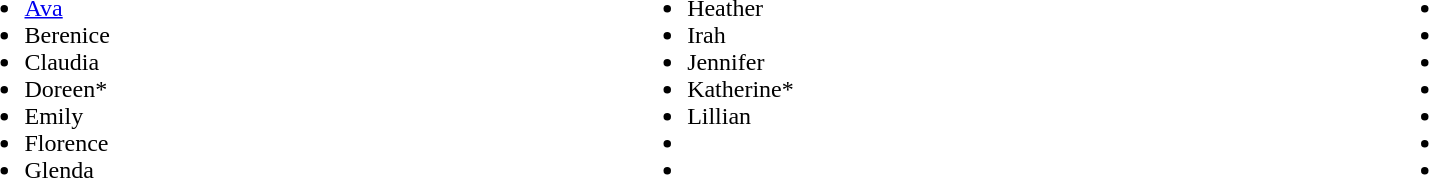<table style="width:90%;">
<tr>
<td><br><ul><li><a href='#'>Ava</a></li><li>Berenice</li><li>Claudia</li><li>Doreen*</li><li>Emily</li><li>Florence</li><li>Glenda</li></ul></td>
<td><br><ul><li>Heather</li><li>Irah</li><li>Jennifer</li><li>Katherine*</li><li>Lillian</li><li></li><li></li></ul></td>
<td><br><ul><li></li><li></li><li></li><li></li><li></li><li></li><li></li></ul></td>
</tr>
</table>
